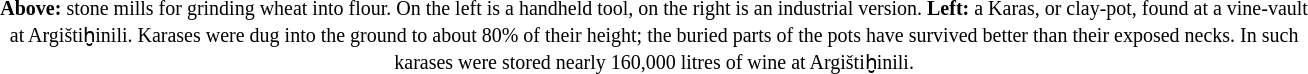<table class="graytable">
<tr>
<td align="center" width="30%" rowspan=2></td>
<td align="center" width="30%"></td>
<td align="center"></td>
</tr>
<tr>
<td align="center" colspan=2><small><strong>Above:</strong> stone mills for grinding wheat into flour. On the left is a handheld tool, on the right is an industrial version. <strong>Left:</strong> a Karas, or clay-pot, found at a vine-vault at Argištiḫinili. Karases were dug into the ground to about 80% of their height; the buried parts of the pots have survived better than their exposed necks. In such karases were stored nearly 160,000 litres of wine at Argištiḫinili.</small></td>
</tr>
</table>
